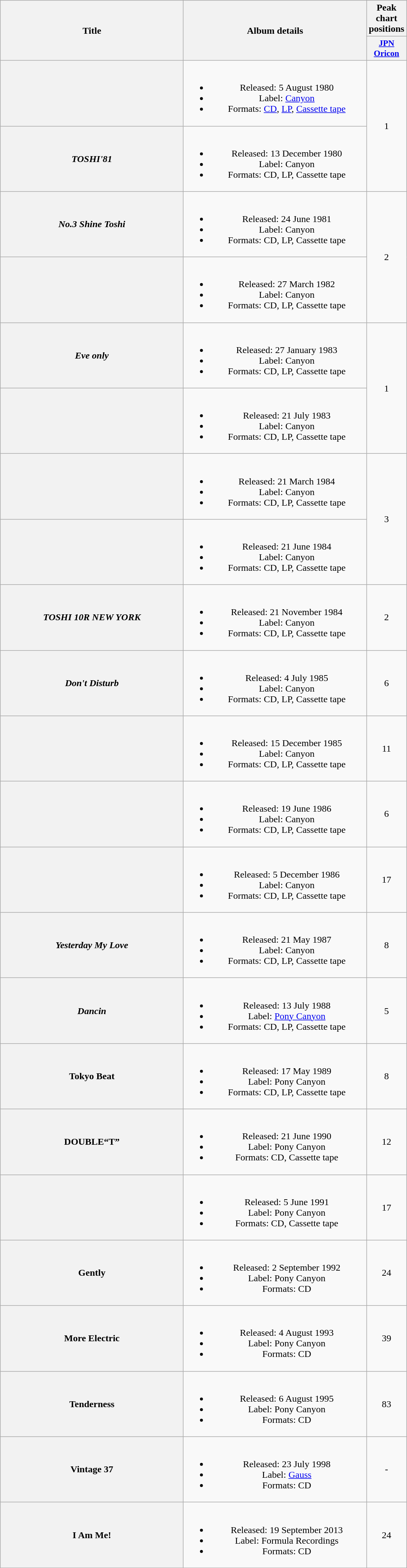<table class="wikitable plainrowheaders" style="text-align:center;">
<tr>
<th scope="col" rowspan="2" style="width:19em;">Title</th>
<th scope="col" rowspan="2" style="width:19em;">Album details</th>
<th scope="col">Peak chart positions</th>
</tr>
<tr>
<th scope="col" style="width:2.9em;font-size:90%;"><a href='#'>JPN<br>Oricon</a><br></th>
</tr>
<tr>
<th scope="row"></th>
<td><br><ul><li>Released: 5 August 1980</li><li>Label: <a href='#'>Canyon</a></li><li>Formats: <a href='#'>CD</a>, <a href='#'>LP</a>, <a href='#'>Cassette tape</a></li></ul></td>
<td rowspan="2"align="center">1</td>
</tr>
<tr>
<th scope="row"><em>TOSHI'81</em></th>
<td><br><ul><li>Released: 13 December 1980</li><li>Label: Canyon</li><li>Formats: CD, LP, Cassette tape</li></ul></td>
</tr>
<tr>
<th scope="row"><em>No.3 Shine Toshi</em></th>
<td><br><ul><li>Released: 24 June 1981</li><li>Label: Canyon</li><li>Formats: CD, LP, Cassette tape</li></ul></td>
<td rowspan="2"align="center">2</td>
</tr>
<tr>
<th scope="row"></th>
<td><br><ul><li>Released: 27 March 1982</li><li>Label: Canyon</li><li>Formats: CD, LP, Cassette tape</li></ul></td>
</tr>
<tr>
<th scope="row"><em>Eve only</em></th>
<td><br><ul><li>Released: 27 January 1983</li><li>Label: Canyon</li><li>Formats: CD, LP, Cassette tape</li></ul></td>
<td rowspan="2"align="center">1</td>
</tr>
<tr>
<th scope="row"></th>
<td><br><ul><li>Released: 21 July 1983</li><li>Label: Canyon</li><li>Formats: CD, LP, Cassette tape</li></ul></td>
</tr>
<tr>
<th scope="row"></th>
<td><br><ul><li>Released: 21 March 1984</li><li>Label: Canyon</li><li>Formats: CD, LP, Cassette tape</li></ul></td>
<td rowspan="2"align="center">3</td>
</tr>
<tr>
<th scope="row"></th>
<td><br><ul><li>Released: 21 June 1984</li><li>Label: Canyon</li><li>Formats: CD, LP, Cassette tape</li></ul></td>
</tr>
<tr>
<th scope="row"><em>TOSHI 10R NEW YORK</em></th>
<td><br><ul><li>Released: 21 November 1984</li><li>Label: Canyon</li><li>Formats: CD, LP, Cassette tape</li></ul></td>
<td align="center">2</td>
</tr>
<tr>
<th scope="row"><em>Don't Disturb</em></th>
<td><br><ul><li>Released: 4 July 1985</li><li>Label: Canyon</li><li>Formats: CD, LP, Cassette tape</li></ul></td>
<td align="center">6</td>
</tr>
<tr>
<th scope="row"></th>
<td><br><ul><li>Released: 15 December 1985</li><li>Label: Canyon</li><li>Formats: CD, LP, Cassette tape</li></ul></td>
<td align="center">11</td>
</tr>
<tr>
<th scope="row"></th>
<td><br><ul><li>Released: 19 June 1986</li><li>Label: Canyon</li><li>Formats: CD, LP, Cassette tape</li></ul></td>
<td align="center">6</td>
</tr>
<tr>
<th scope="row"></th>
<td><br><ul><li>Released: 5 December 1986</li><li>Label: Canyon</li><li>Formats: CD, LP, Cassette tape</li></ul></td>
<td align="center">17</td>
</tr>
<tr>
<th scope="row"><em>Yesterday My Love</em></th>
<td><br><ul><li>Released: 21 May 1987</li><li>Label: Canyon</li><li>Formats: CD, LP, Cassette tape</li></ul></td>
<td align="center">8</td>
</tr>
<tr>
<th scope="row"><em>Dancin<strong></th>
<td><br><ul><li>Released: 13 July 1988</li><li>Label: <a href='#'>Pony Canyon</a></li><li>Formats: CD, LP, Cassette tape</li></ul></td>
<td align="center">5</td>
</tr>
<tr>
<th scope="row"></em>Tokyo Beat<em></th>
<td><br><ul><li>Released: 17 May 1989</li><li>Label: Pony Canyon</li><li>Formats: CD, LP, Cassette tape</li></ul></td>
<td align="center">8</td>
</tr>
<tr>
<th scope="row"></em>DOUBLE“T”<em></th>
<td><br><ul><li>Released: 21 June 1990</li><li>Label: Pony Canyon</li><li>Formats: CD, Cassette tape</li></ul></td>
<td align="center">12</td>
</tr>
<tr>
<th scope="row"></th>
<td><br><ul><li>Released: 5 June 1991</li><li>Label: Pony Canyon</li><li>Formats: CD, Cassette tape</li></ul></td>
<td align="center">17</td>
</tr>
<tr>
<th scope="row"></em>Gently<em></th>
<td><br><ul><li>Released: 2 September 1992</li><li>Label: Pony Canyon</li><li>Formats: CD</li></ul></td>
<td align="center">24</td>
</tr>
<tr>
<th scope="row"></em>More Electric<em></th>
<td><br><ul><li>Released: 4 August 1993</li><li>Label: Pony Canyon</li><li>Formats: CD</li></ul></td>
<td align="center">39</td>
</tr>
<tr>
<th scope="row"></em>Tenderness<em></th>
<td><br><ul><li>Released: 6 August 1995</li><li>Label: Pony Canyon</li><li>Formats: CD</li></ul></td>
<td align="center">83</td>
</tr>
<tr>
<th scope="row"></em>Vintage 37<em></th>
<td><br><ul><li>Released: 23 July 1998</li><li>Label: <a href='#'>Gauss</a></li><li>Formats: CD</li></ul></td>
<td align="center">-</td>
</tr>
<tr>
<th scope="row"></em>I Am Me!<em></th>
<td><br><ul><li>Released: 19 September 2013</li><li>Label: Formula Recordings</li><li>Formats: CD</li></ul></td>
<td align="center">24</td>
</tr>
<tr>
</tr>
</table>
